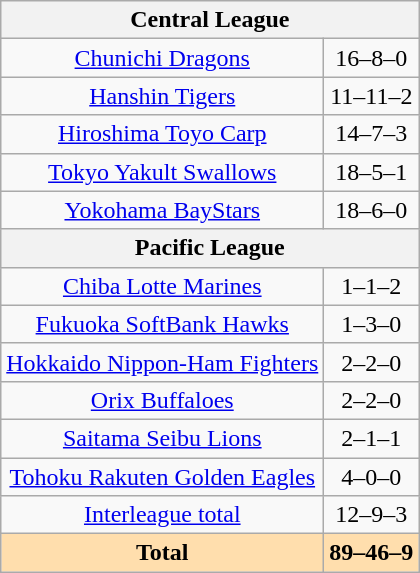<table class="wikitable">
<tr style="background-color: #f2f2f2; text-align: center;">
<td colspan=2><strong>Central League</strong></td>
</tr>
<tr style="text-align:center">
<td><a href='#'>Chunichi Dragons</a></td>
<td>16–8–0</td>
</tr>
<tr style="text-align:center">
<td><a href='#'>Hanshin Tigers</a></td>
<td>11–11–2</td>
</tr>
<tr style="text-align:center">
<td><a href='#'>Hiroshima Toyo Carp</a></td>
<td>14–7–3</td>
</tr>
<tr style="text-align:center">
<td><a href='#'>Tokyo Yakult Swallows</a></td>
<td>18–5–1</td>
</tr>
<tr style="text-align:center">
<td><a href='#'>Yokohama BayStars</a></td>
<td>18–6–0</td>
</tr>
<tr style="background-color: #f2f2f2; text-align: center;">
<td colspan=2><strong>Pacific League</strong></td>
</tr>
<tr style="text-align:center">
<td><a href='#'>Chiba Lotte Marines</a></td>
<td>1–1–2</td>
</tr>
<tr style="text-align:center">
<td><a href='#'>Fukuoka SoftBank Hawks</a></td>
<td>1–3–0</td>
</tr>
<tr style="text-align:center">
<td><a href='#'>Hokkaido Nippon-Ham Fighters</a></td>
<td>2–2–0</td>
</tr>
<tr style="text-align:center">
<td><a href='#'>Orix Buffaloes</a></td>
<td>2–2–0</td>
</tr>
<tr style="text-align:center">
<td><a href='#'>Saitama Seibu Lions</a></td>
<td>2–1–1</td>
</tr>
<tr style="text-align:center">
<td><a href='#'>Tohoku Rakuten Golden Eagles</a></td>
<td>4–0–0</td>
</tr>
<tr style="text-align:center">
<td><a href='#'>Interleague total</a></td>
<td>12–9–3</td>
</tr>
<tr style="background-color: #ffdead; text-align: center;">
<td><strong>Total</strong></td>
<td><strong>89–46–9</strong></td>
</tr>
</table>
